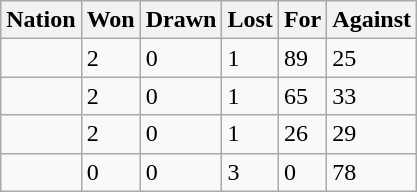<table class="wikitable">
<tr>
<th>Nation</th>
<th>Won</th>
<th>Drawn</th>
<th>Lost</th>
<th>For</th>
<th>Against</th>
</tr>
<tr>
<td></td>
<td>2</td>
<td>0</td>
<td>1</td>
<td>89</td>
<td>25</td>
</tr>
<tr>
<td></td>
<td>2</td>
<td>0</td>
<td>1</td>
<td>65</td>
<td>33</td>
</tr>
<tr>
<td></td>
<td>2</td>
<td>0</td>
<td>1</td>
<td>26</td>
<td>29</td>
</tr>
<tr>
<td></td>
<td>0</td>
<td>0</td>
<td>3</td>
<td>0</td>
<td>78</td>
</tr>
</table>
